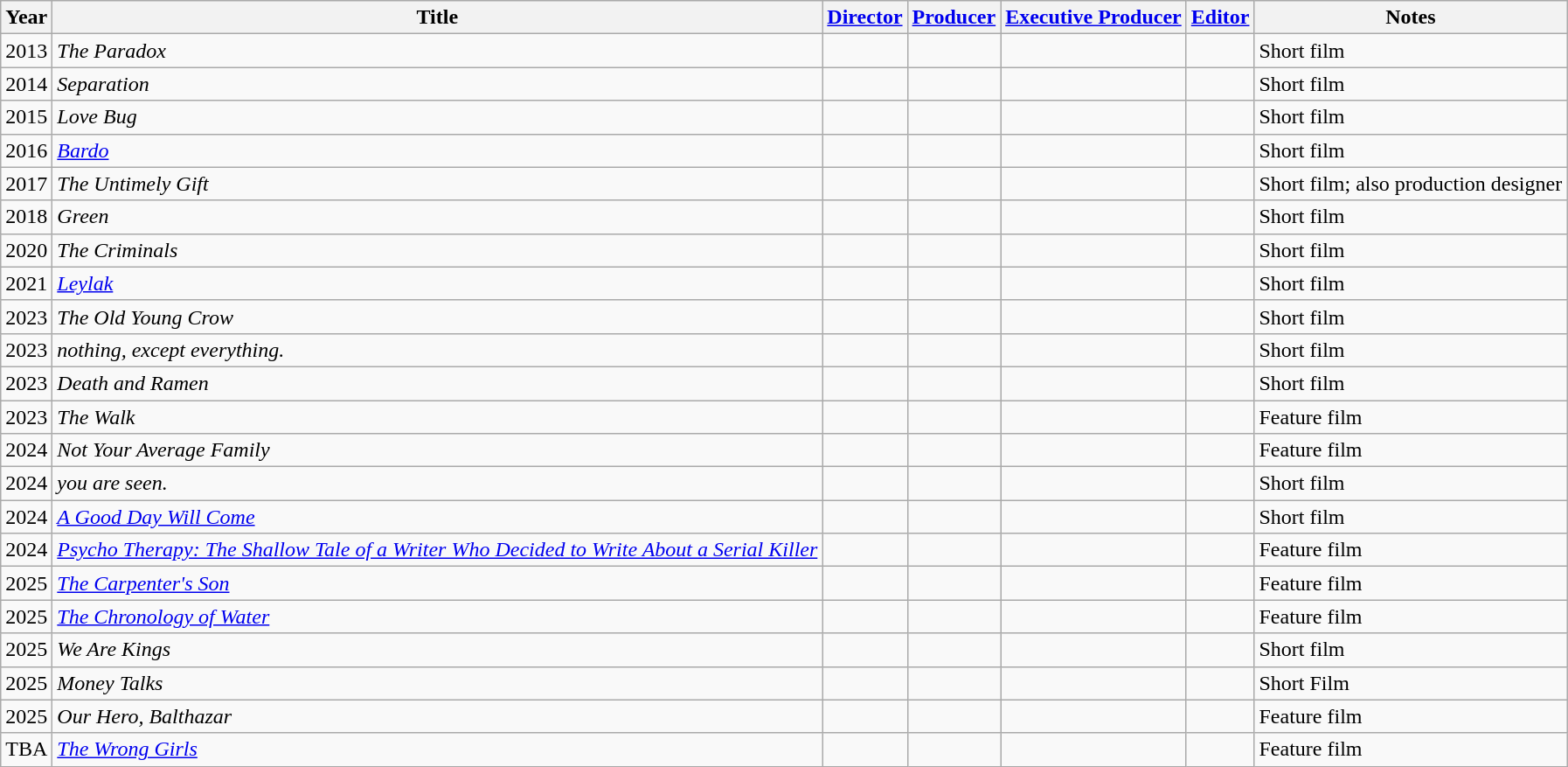<table class="wikitable sortable">
<tr>
<th>Year</th>
<th>Title</th>
<th><a href='#'>Director</a></th>
<th><a href='#'>Producer</a></th>
<th><a href='#'>Executive Producer</a></th>
<th><a href='#'>Editor</a></th>
<th>Notes</th>
</tr>
<tr>
<td>2013</td>
<td><em>The Paradox</em></td>
<td></td>
<td></td>
<td></td>
<td></td>
<td>Short film</td>
</tr>
<tr>
<td>2014</td>
<td><em>Separation</em></td>
<td></td>
<td></td>
<td></td>
<td></td>
<td>Short film</td>
</tr>
<tr>
<td>2015</td>
<td><em>Love Bug</em></td>
<td></td>
<td></td>
<td></td>
<td></td>
<td>Short film</td>
</tr>
<tr>
<td>2016</td>
<td><em><a href='#'>Bardo</a></em></td>
<td></td>
<td></td>
<td></td>
<td></td>
<td>Short film</td>
</tr>
<tr>
<td>2017</td>
<td><em>The Untimely Gift</em></td>
<td></td>
<td></td>
<td></td>
<td></td>
<td>Short film; also production designer</td>
</tr>
<tr>
<td>2018</td>
<td><em>Green</em></td>
<td></td>
<td></td>
<td></td>
<td></td>
<td>Short film</td>
</tr>
<tr>
<td>2020</td>
<td><em>The Criminals</em></td>
<td></td>
<td></td>
<td></td>
<td></td>
<td>Short film</td>
</tr>
<tr>
<td>2021</td>
<td><em><a href='#'>Leylak</a></em></td>
<td></td>
<td></td>
<td></td>
<td></td>
<td>Short film</td>
</tr>
<tr>
<td>2023</td>
<td><em>The Old Young Crow</em></td>
<td></td>
<td></td>
<td></td>
<td></td>
<td>Short film</td>
</tr>
<tr>
<td>2023</td>
<td><em>nothing, except everything.</em></td>
<td></td>
<td></td>
<td></td>
<td></td>
<td>Short film</td>
</tr>
<tr>
<td>2023</td>
<td><em>Death and Ramen</em></td>
<td></td>
<td></td>
<td></td>
<td></td>
<td>Short film</td>
</tr>
<tr>
<td>2023</td>
<td><em>The Walk</em></td>
<td></td>
<td></td>
<td></td>
<td></td>
<td>Feature film</td>
</tr>
<tr>
<td>2024</td>
<td><em>Not Your Average Family</em></td>
<td></td>
<td></td>
<td></td>
<td></td>
<td>Feature film</td>
</tr>
<tr>
<td>2024</td>
<td><em>you are seen.</em></td>
<td></td>
<td></td>
<td></td>
<td></td>
<td>Short film</td>
</tr>
<tr>
<td>2024</td>
<td><em><a href='#'>A Good Day Will Come</a></em></td>
<td></td>
<td></td>
<td></td>
<td></td>
<td>Short film</td>
</tr>
<tr>
<td>2024</td>
<td><em><a href='#'>Psycho Therapy: The Shallow Tale of a Writer Who Decided to Write About a Serial Killer</a></em></td>
<td></td>
<td></td>
<td></td>
<td></td>
<td>Feature film</td>
</tr>
<tr>
<td>2025</td>
<td><em><a href='#'>The Carpenter's Son</a></em></td>
<td></td>
<td></td>
<td></td>
<td></td>
<td>Feature film</td>
</tr>
<tr>
<td>2025</td>
<td><em><a href='#'>The Chronology of Water</a></em></td>
<td></td>
<td></td>
<td></td>
<td></td>
<td>Feature film</td>
</tr>
<tr>
<td>2025</td>
<td><em>We Are Kings</em></td>
<td></td>
<td></td>
<td></td>
<td></td>
<td>Short film</td>
</tr>
<tr>
<td>2025</td>
<td><em>Money Talks</em></td>
<td></td>
<td></td>
<td></td>
<td></td>
<td>Short Film</td>
</tr>
<tr>
<td>2025</td>
<td><em>Our Hero, Balthazar</em></td>
<td></td>
<td></td>
<td></td>
<td></td>
<td>Feature film</td>
</tr>
<tr>
<td>TBA</td>
<td><em><a href='#'>The Wrong Girls</a></em></td>
<td></td>
<td></td>
<td></td>
<td></td>
<td>Feature film</td>
</tr>
</table>
